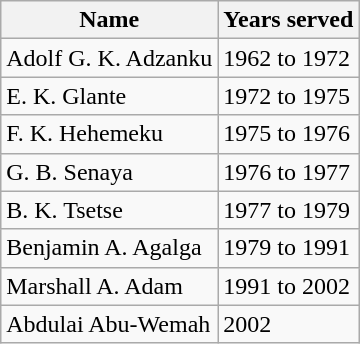<table class="wikitable">
<tr>
<th>Name</th>
<th>Years served</th>
</tr>
<tr>
<td>Adolf G. K. Adzanku</td>
<td>1962 to 1972</td>
</tr>
<tr>
<td>E. K. Glante</td>
<td>1972 to 1975</td>
</tr>
<tr>
<td>F. K. Hehemeku</td>
<td>1975 to 1976</td>
</tr>
<tr>
<td>G. B. Senaya</td>
<td>1976 to 1977</td>
</tr>
<tr>
<td>B. K. Tsetse</td>
<td>1977 to 1979</td>
</tr>
<tr>
<td>Benjamin A. Agalga</td>
<td>1979 to 1991</td>
</tr>
<tr>
<td>Marshall A. Adam</td>
<td>1991 to 2002</td>
</tr>
<tr>
<td>Abdulai Abu-Wemah</td>
<td>2002</td>
</tr>
</table>
